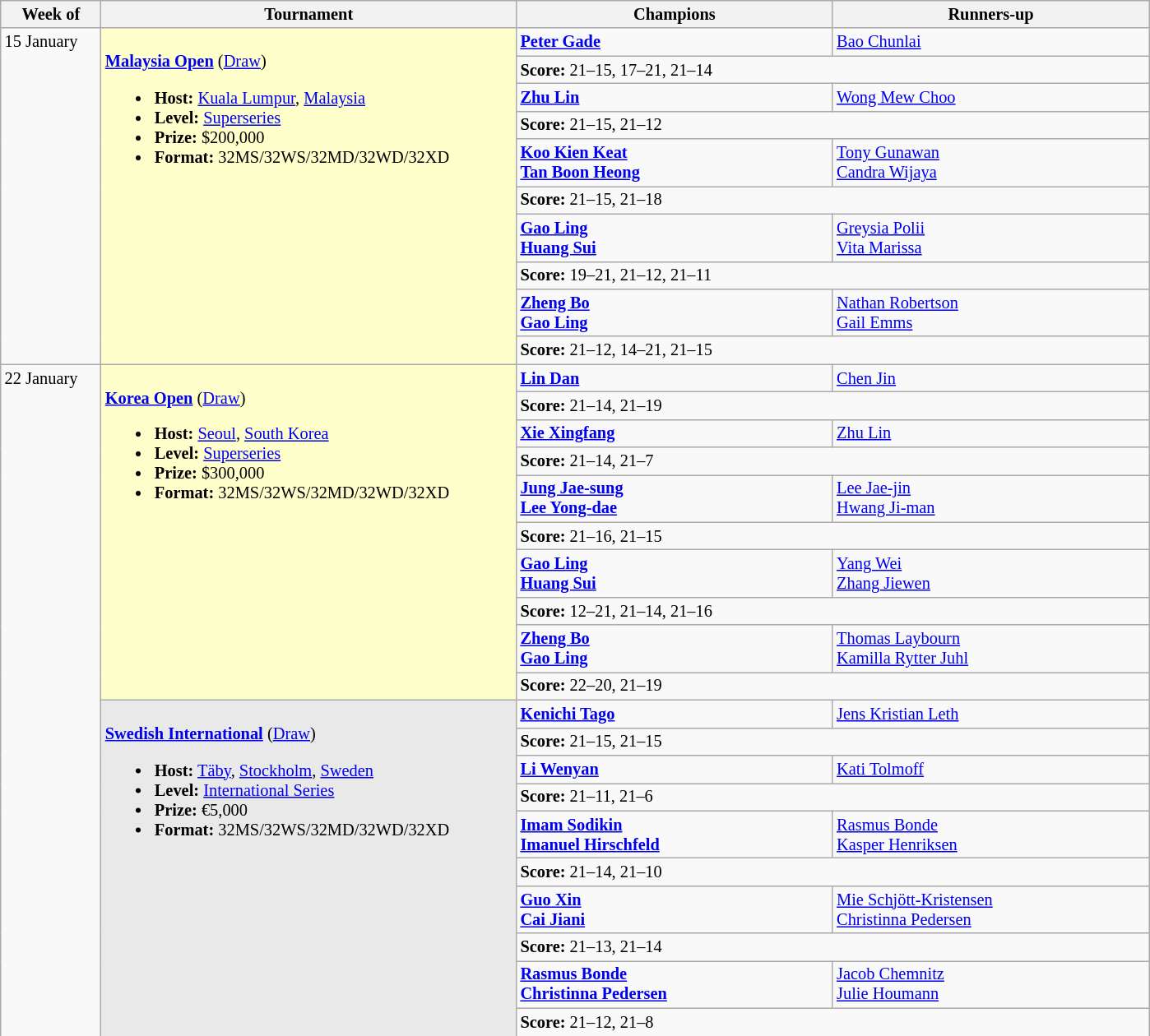<table class=wikitable style=font-size:85%>
<tr>
<th width=75>Week of</th>
<th width=330>Tournament</th>
<th width=250>Champions</th>
<th width=250>Runners-up</th>
</tr>
<tr valign=top>
<td rowspan=10>15 January</td>
<td style="background:#FFFFCC;" rowspan=10"><br><a href='#'><strong>Malaysia Open</strong></a> (<a href='#'>Draw</a>)<ul><li><strong>Host:</strong> <a href='#'>Kuala Lumpur</a>, <a href='#'>Malaysia</a></li><li><strong>Level:</strong> <a href='#'>Superseries</a></li><li><strong>Prize:</strong> $200,000</li><li><strong>Format:</strong> 32MS/32WS/32MD/32WD/32XD</li></ul></td>
<td><strong> <a href='#'>Peter Gade</a></strong></td>
<td> <a href='#'>Bao Chunlai</a></td>
</tr>
<tr>
<td colspan=2><strong>Score:</strong> 21–15, 17–21, 21–14</td>
</tr>
<tr valign=top>
<td><strong> <a href='#'>Zhu Lin</a></strong></td>
<td> <a href='#'>Wong Mew Choo</a></td>
</tr>
<tr>
<td colspan=2><strong>Score:</strong> 21–15, 21–12</td>
</tr>
<tr valign=top>
<td><strong> <a href='#'>Koo Kien Keat</a><br> <a href='#'>Tan Boon Heong</a></strong></td>
<td> <a href='#'>Tony Gunawan</a><br> <a href='#'>Candra Wijaya</a></td>
</tr>
<tr>
<td colspan=2><strong>Score:</strong> 21–15, 21–18</td>
</tr>
<tr valign=top>
<td><strong> <a href='#'>Gao Ling</a><br> <a href='#'>Huang Sui</a></strong></td>
<td> <a href='#'>Greysia Polii</a><br> <a href='#'>Vita Marissa</a></td>
</tr>
<tr>
<td colspan=2><strong>Score:</strong> 19–21, 21–12, 21–11</td>
</tr>
<tr valign=top>
<td><strong> <a href='#'>Zheng Bo</a><br> <a href='#'>Gao Ling</a></strong></td>
<td> <a href='#'>Nathan Robertson</a><br> <a href='#'>Gail Emms</a></td>
</tr>
<tr>
<td colspan=2><strong>Score:</strong> 21–12, 14–21, 21–15</td>
</tr>
<tr valign=top>
<td rowspan=20>22 January</td>
<td style="background:#FFFFCC;" rowspan=10"><br><a href='#'><strong>Korea Open</strong></a> (<a href='#'>Draw</a>)<ul><li><strong>Host:</strong> <a href='#'>Seoul</a>, <a href='#'>South Korea</a></li><li><strong>Level:</strong> <a href='#'>Superseries</a></li><li><strong>Prize:</strong> $300,000</li><li><strong>Format:</strong> 32MS/32WS/32MD/32WD/32XD</li></ul></td>
<td><strong> <a href='#'>Lin Dan</a></strong></td>
<td> <a href='#'>Chen Jin</a></td>
</tr>
<tr>
<td colspan=2><strong>Score:</strong> 21–14, 21–19</td>
</tr>
<tr valign=top>
<td><strong> <a href='#'>Xie Xingfang</a></strong></td>
<td> <a href='#'>Zhu Lin</a></td>
</tr>
<tr>
<td colspan=2><strong>Score:</strong> 21–14, 21–7</td>
</tr>
<tr valign=top>
<td><strong> <a href='#'>Jung Jae-sung</a><br> <a href='#'>Lee Yong-dae</a></strong></td>
<td> <a href='#'> Lee Jae-jin</a><br> <a href='#'>Hwang Ji-man</a></td>
</tr>
<tr>
<td colspan=2><strong>Score:</strong> 21–16, 21–15</td>
</tr>
<tr valign=top>
<td><strong> <a href='#'>Gao Ling</a><br> <a href='#'>Huang Sui</a></strong></td>
<td> <a href='#'>Yang Wei</a><br> <a href='#'>Zhang Jiewen</a></td>
</tr>
<tr>
<td colspan=2><strong>Score:</strong> 12–21, 21–14, 21–16</td>
</tr>
<tr valign=top>
<td><strong> <a href='#'>Zheng Bo</a><br> <a href='#'>Gao Ling</a></strong></td>
<td> <a href='#'>Thomas Laybourn</a><br> <a href='#'>Kamilla Rytter Juhl</a></td>
</tr>
<tr>
<td colspan=2><strong>Score:</strong> 22–20, 21–19</td>
</tr>
<tr valign=top>
<td style="background:#E9E9E9;" rowspan="10"><br><strong><a href='#'>Swedish International</a></strong> (<a href='#'>Draw</a>)<ul><li><strong>Host:</strong> <a href='#'>Täby</a>, <a href='#'>Stockholm</a>, <a href='#'>Sweden</a></li><li><strong>Level:</strong> <a href='#'>International Series</a></li><li><strong>Prize:</strong> €5,000</li><li><strong>Format:</strong> 32MS/32WS/32MD/32WD/32XD</li></ul></td>
<td><strong> <a href='#'>Kenichi Tago</a></strong></td>
<td> <a href='#'>Jens Kristian Leth</a></td>
</tr>
<tr>
<td colspan=2><strong>Score:</strong> 21–15, 21–15</td>
</tr>
<tr valign=top>
<td><strong> <a href='#'>Li Wenyan</a></strong></td>
<td> <a href='#'>Kati Tolmoff</a></td>
</tr>
<tr>
<td colspan=2><strong>Score:</strong> 21–11, 21–6</td>
</tr>
<tr valign=top>
<td><strong> <a href='#'>Imam Sodikin</a><br> <a href='#'>Imanuel Hirschfeld</a></strong></td>
<td> <a href='#'>Rasmus Bonde</a><br> <a href='#'>Kasper Henriksen</a></td>
</tr>
<tr>
<td colspan=2><strong>Score:</strong> 21–14, 21–10</td>
</tr>
<tr valign=top>
<td><strong> <a href='#'>Guo Xin</a><br> <a href='#'>Cai Jiani</a></strong></td>
<td> <a href='#'>Mie Schjött-Kristensen</a><br> <a href='#'>Christinna Pedersen</a></td>
</tr>
<tr>
<td colspan=2><strong>Score:</strong> 21–13, 21–14</td>
</tr>
<tr valign=top>
<td><strong> <a href='#'>Rasmus Bonde</a><br> <a href='#'>Christinna Pedersen</a></strong></td>
<td> <a href='#'>Jacob Chemnitz</a><br> <a href='#'>Julie Houmann</a></td>
</tr>
<tr>
<td colspan=2><strong>Score:</strong> 21–12, 21–8</td>
</tr>
</table>
